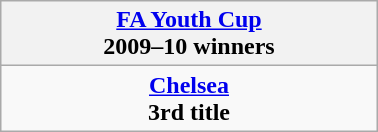<table class="wikitable" style="text-align: center; margin: 0 auto; width: 20%">
<tr>
<th><a href='#'>FA Youth Cup</a><br>2009–10 winners</th>
</tr>
<tr>
<td><strong><a href='#'>Chelsea</a></strong><br><strong>3rd title</strong></td>
</tr>
</table>
